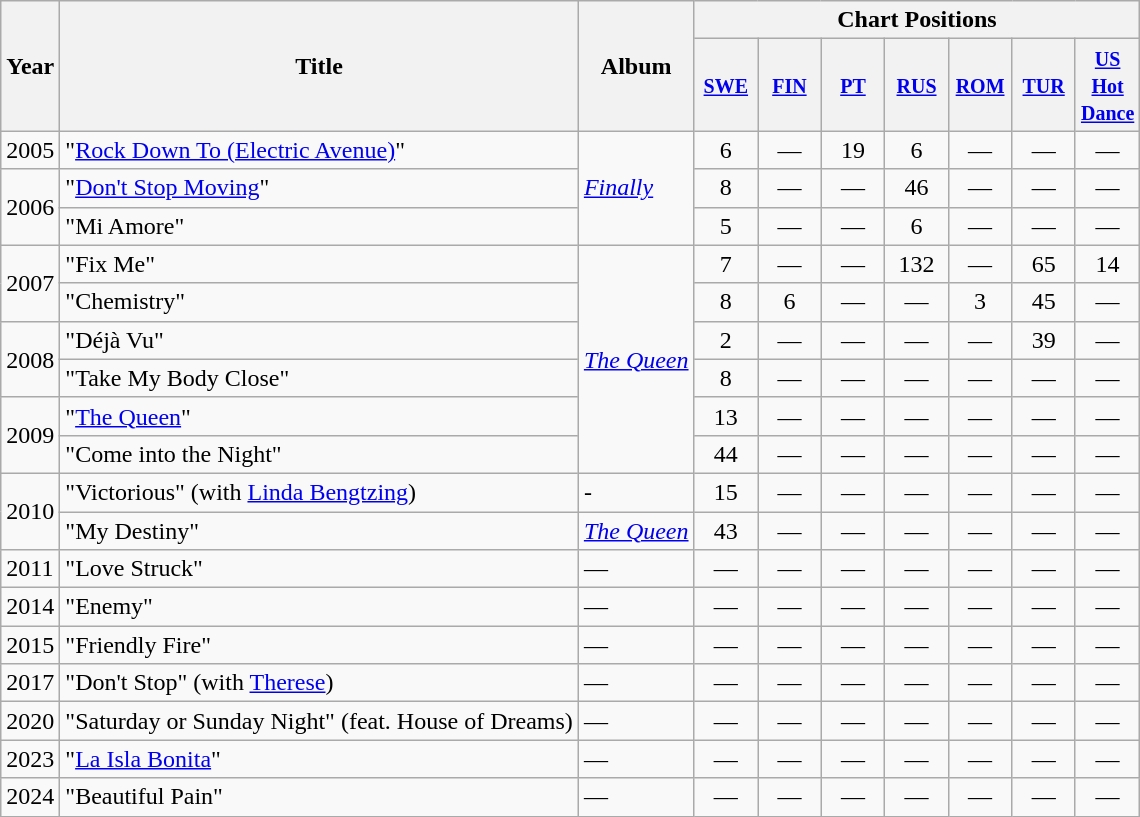<table class="wikitable">
<tr>
<th rowspan="2">Year</th>
<th rowspan="2">Title</th>
<th rowspan="2">Album</th>
<th colspan="7">Chart Positions</th>
</tr>
<tr>
<th width="35"><small><a href='#'>SWE</a></small></th>
<th width="35"><small><a href='#'>FIN</a></small></th>
<th width="35"><small><a href='#'>PT</a></small></th>
<th width="35"><small><a href='#'>RUS</a></small></th>
<th width="35"><small><a href='#'>ROM</a></small></th>
<th width="35"><small><a href='#'>TUR</a></small></th>
<th width="35"><small><a href='#'>US Hot Dance</a></small></th>
</tr>
<tr>
<td style="text-align:left;">2005</td>
<td align="left">"<a href='#'>Rock Down To (Electric Avenue)</a>"</td>
<td style="text-align:left;" rowspan="3"><em><a href='#'>Finally</a></em></td>
<td style="text-align:center;">6</td>
<td style="text-align:center;">—</td>
<td style="text-align:center;">19</td>
<td style="text-align:center;">6</td>
<td style="text-align:center;">—</td>
<td style="text-align:center;">—</td>
<td style="text-align:center;">—</td>
</tr>
<tr>
<td style="text-align:left;" rowspan="2">2006</td>
<td align="left">"<a href='#'>Don't Stop Moving</a>"</td>
<td style="text-align:center;">8</td>
<td style="text-align:center;">—</td>
<td style="text-align:center;">—</td>
<td style="text-align:center;">46</td>
<td style="text-align:center;">—</td>
<td style="text-align:center;">—</td>
<td style="text-align:center;">—</td>
</tr>
<tr>
<td align="left">"Mi Amore"</td>
<td style="text-align:center;">5</td>
<td style="text-align:center;">—</td>
<td style="text-align:center;">—</td>
<td style="text-align:center;">6</td>
<td style="text-align:center;">—</td>
<td style="text-align:center;">—</td>
<td style="text-align:center;">—</td>
</tr>
<tr>
<td style="text-align:left;" rowspan="2">2007</td>
<td align="left">"Fix Me"</td>
<td style="text-align:left;" rowspan="6"><em><a href='#'>The Queen</a></em></td>
<td style="text-align:center;">7</td>
<td style="text-align:center;">—</td>
<td style="text-align:center;">—</td>
<td style="text-align:center;">132</td>
<td style="text-align:center;">—</td>
<td style="text-align:center;">65</td>
<td style="text-align:center;">14 </td>
</tr>
<tr>
<td align="left">"Chemistry"</td>
<td style="text-align:center;">8</td>
<td style="text-align:center;">6</td>
<td style="text-align:center;">—</td>
<td style="text-align:center;">—</td>
<td style="text-align:center;">3</td>
<td style="text-align:center;">45</td>
<td style="text-align:center;">—</td>
</tr>
<tr>
<td style="text-align:left;" rowspan="2">2008</td>
<td align="left">"Déjà Vu"</td>
<td style="text-align:center;">2</td>
<td style="text-align:center;">—</td>
<td style="text-align:center;">—</td>
<td style="text-align:center;">—</td>
<td style="text-align:center;">—</td>
<td style="text-align:center;">39</td>
<td style="text-align:center;">—</td>
</tr>
<tr>
<td align="left">"Take My Body Close"</td>
<td style="text-align:center;">8</td>
<td style="text-align:center;">—</td>
<td style="text-align:center;">—</td>
<td style="text-align:center;">—</td>
<td style="text-align:center;">—</td>
<td style="text-align:center;">—</td>
<td style="text-align:center;">—</td>
</tr>
<tr>
<td style="text-align:left;" rowspan="2">2009</td>
<td align="left">"<a href='#'>The Queen</a>"</td>
<td style="text-align:center;">13</td>
<td style="text-align:center;">—</td>
<td style="text-align:center;">—</td>
<td style="text-align:center;">—</td>
<td style="text-align:center;">—</td>
<td style="text-align:center;">—</td>
<td style="text-align:center;">—</td>
</tr>
<tr>
<td align="left">"Come into the Night"</td>
<td style="text-align:center;">44</td>
<td style="text-align:center;">—</td>
<td style="text-align:center;">—</td>
<td style="text-align:center;">—</td>
<td style="text-align:center;">—</td>
<td style="text-align:center;">—</td>
<td style="text-align:center;">—</td>
</tr>
<tr>
<td style="text-align:left;" rowspan="2">2010</td>
<td align="left">"Victorious" (with <a href='#'>Linda Bengtzing</a>)</td>
<td align="left">-</td>
<td style="text-align:center;">15</td>
<td style="text-align:center;">—</td>
<td style="text-align:center;">—</td>
<td style="text-align:center;">—</td>
<td style="text-align:center;">—</td>
<td style="text-align:center;">—</td>
<td style="text-align:center;">—</td>
</tr>
<tr>
<td align="left">"My Destiny"</td>
<td align="left"><em><a href='#'>The Queen</a></em></td>
<td style="text-align:center;">43</td>
<td style="text-align:center;">—</td>
<td style="text-align:center;">—</td>
<td style="text-align:center;">—</td>
<td style="text-align:center;">—</td>
<td style="text-align:center;">—</td>
<td style="text-align:center;">—</td>
</tr>
<tr>
<td style="text-align:left;" rowspan="1">2011</td>
<td align="left">"Love Struck"</td>
<td align="left">—</td>
<td style="text-align:center;">—</td>
<td style="text-align:center;">—</td>
<td style="text-align:center;">—</td>
<td style="text-align:center;">—</td>
<td style="text-align:center;">—</td>
<td style="text-align:center;">—</td>
<td style="text-align:center;">—</td>
</tr>
<tr>
<td style="text-align:left;" rowspan="1">2014</td>
<td align="left">"Enemy"</td>
<td align="left">—</td>
<td style="text-align:center;">—</td>
<td style="text-align:center;">—</td>
<td style="text-align:center;">—</td>
<td style="text-align:center;">—</td>
<td style="text-align:center;">—</td>
<td style="text-align:center;">—</td>
<td style="text-align:center;">—</td>
</tr>
<tr>
<td style="text-align:left;">2015</td>
<td align="left">"Friendly Fire"</td>
<td align="left">—</td>
<td style="text-align:center;">—</td>
<td style="text-align:center;">—</td>
<td style="text-align:center;">—</td>
<td style="text-align:center;">—</td>
<td style="text-align:center;">—</td>
<td style="text-align:center;">—</td>
<td style="text-align:center;">—</td>
</tr>
<tr>
<td style="text-align:left;">2017</td>
<td align="left">"Don't Stop" (with <a href='#'>Therese</a>)</td>
<td align="left">—</td>
<td style="text-align:center;">—</td>
<td style="text-align:center;">—</td>
<td style="text-align:center;">—</td>
<td style="text-align:center;">—</td>
<td style="text-align:center;">—</td>
<td style="text-align:center;">—</td>
<td style="text-align:center;">—</td>
</tr>
<tr>
<td style="text-align:left;">2020</td>
<td align="left">"Saturday or Sunday Night" (feat. House of Dreams)</td>
<td align="left">—</td>
<td style="text-align:center;">—</td>
<td style="text-align:center;">—</td>
<td style="text-align:center;">—</td>
<td style="text-align:center;">—</td>
<td style="text-align:center;">—</td>
<td style="text-align:center;">—</td>
<td style="text-align:center;">—</td>
</tr>
<tr>
<td style="text-align:left;">2023</td>
<td align="left">"<a href='#'>La Isla Bonita</a>"</td>
<td align="left">—</td>
<td style="text-align:center;">—</td>
<td style="text-align:center;">—</td>
<td style="text-align:center;">—</td>
<td style="text-align:center;">—</td>
<td style="text-align:center;">—</td>
<td style="text-align:center;">—</td>
<td style="text-align:center;">—</td>
</tr>
<tr>
<td style="text-align:left;">2024</td>
<td align="left">"Beautiful Pain"</td>
<td align="left">—</td>
<td style="text-align:center;">—</td>
<td style="text-align:center;">—</td>
<td style="text-align:center;">—</td>
<td style="text-align:center;">—</td>
<td style="text-align:center;">—</td>
<td style="text-align:center;">—</td>
<td style="text-align:center;">—</td>
</tr>
</table>
